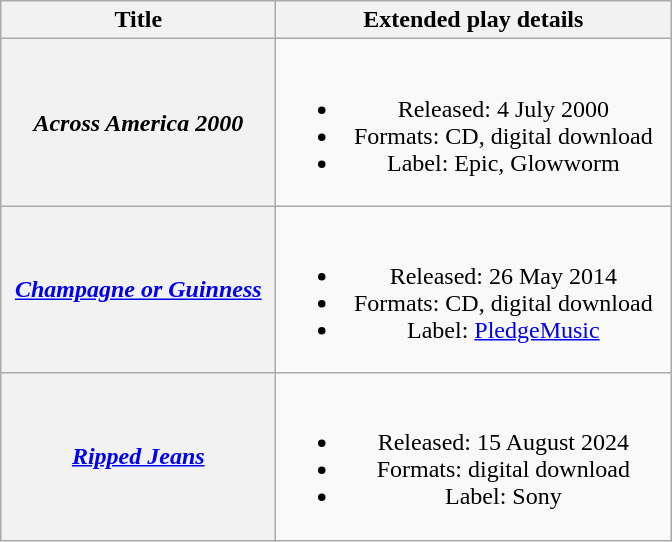<table class="wikitable plainrowheaders" style="text-align:center;">
<tr>
<th scope="col" style="width:11em;">Title</th>
<th scope="col" style="width:16em;">Extended play details</th>
</tr>
<tr>
<th scope="row"><em>Across America 2000</em></th>
<td><br><ul><li>Released: 4 July 2000</li><li>Formats: CD, digital download</li><li>Label: Epic, Glowworm</li></ul></td>
</tr>
<tr>
<th scope="row"><em><a href='#'>Champagne or Guinness</a></em></th>
<td><br><ul><li>Released: 26 May 2014</li><li>Formats: CD, digital download</li><li>Label: <a href='#'>PledgeMusic</a></li></ul></td>
</tr>
<tr>
<th scope="row"><em><a href='#'>Ripped Jeans</a></em></th>
<td><br><ul><li>Released: 15 August 2024</li><li>Formats: digital download</li><li>Label: Sony</li></ul></td>
</tr>
</table>
